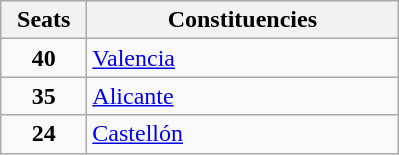<table class="wikitable" style="text-align:left;">
<tr>
<th width="50">Seats</th>
<th width="200">Constituencies</th>
</tr>
<tr>
<td align="center"><strong>40</strong></td>
<td><a href='#'>Valencia</a></td>
</tr>
<tr>
<td align="center"><strong>35</strong></td>
<td><a href='#'>Alicante</a></td>
</tr>
<tr>
<td align="center"><strong>24</strong></td>
<td><a href='#'>Castellón</a></td>
</tr>
</table>
